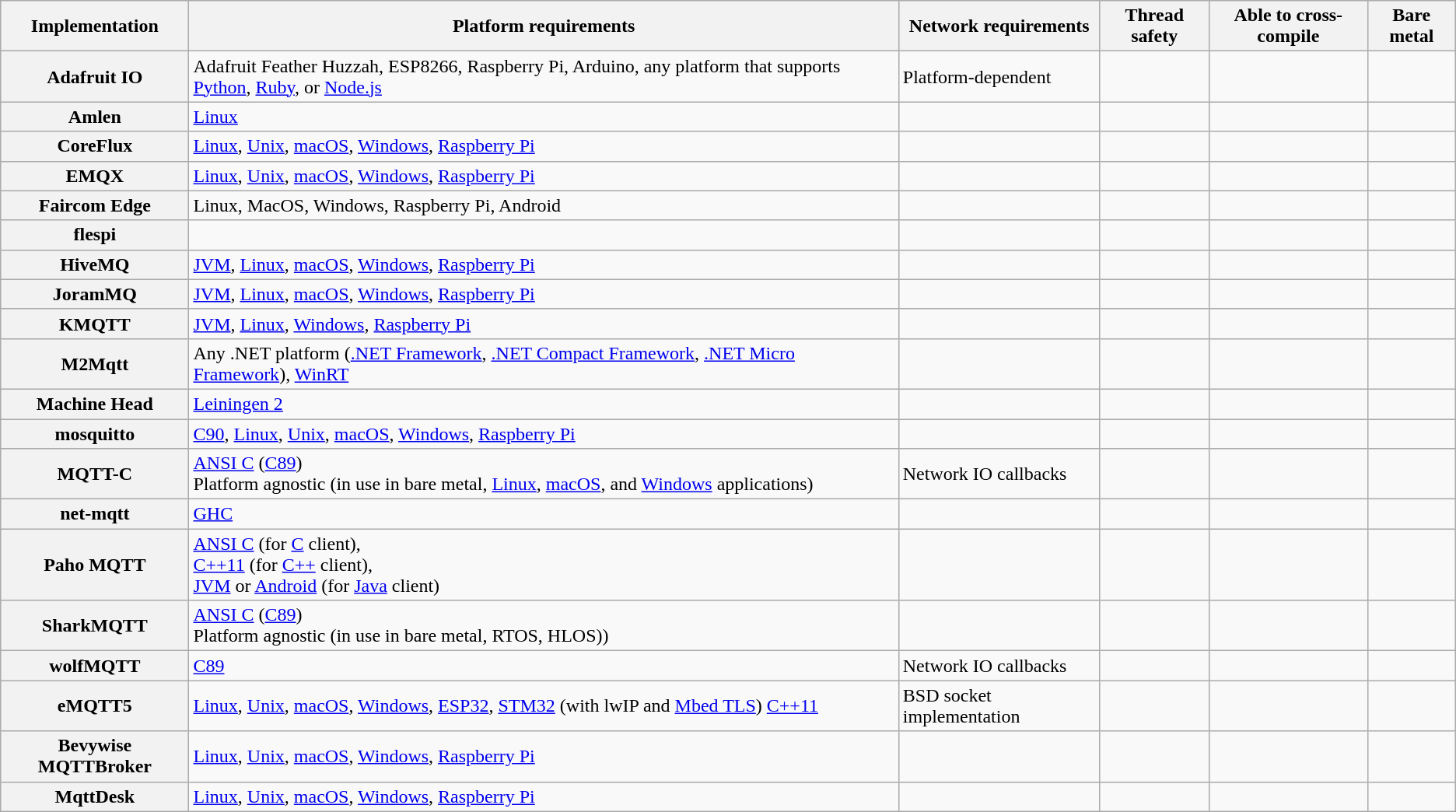<table class="wikitable sortable">
<tr>
<th>Implementation</th>
<th>Platform requirements</th>
<th>Network requirements</th>
<th>Thread safety</th>
<th>Able to cross-compile</th>
<th>Bare metal</th>
</tr>
<tr>
<th>Adafruit IO</th>
<td>Adafruit Feather Huzzah, ESP8266, Raspberry Pi, Arduino, any platform that supports <a href='#'>Python</a>, <a href='#'>Ruby</a>, or <a href='#'>Node.js</a></td>
<td>Platform-dependent</td>
<td></td>
<td></td>
<td></td>
</tr>
<tr>
<th>Amlen</th>
<td><a href='#'>Linux</a></td>
<td></td>
<td></td>
<td></td>
<td></td>
</tr>
<tr>
<th>CoreFlux</th>
<td><a href='#'>Linux</a>, <a href='#'>Unix</a>, <a href='#'>macOS</a>, <a href='#'>Windows</a>, <a href='#'>Raspberry Pi</a></td>
<td></td>
<td></td>
<td></td>
<td></td>
</tr>
<tr>
<th>EMQX</th>
<td><a href='#'>Linux</a>, <a href='#'>Unix</a>, <a href='#'>macOS</a>, <a href='#'>Windows</a>, <a href='#'>Raspberry Pi</a></td>
<td></td>
<td></td>
<td></td>
<td></td>
</tr>
<tr>
<th>Faircom Edge</th>
<td>Linux, MacOS, Windows, Raspberry Pi, Android</td>
<td></td>
<td></td>
<td></td>
<td></td>
</tr>
<tr>
<th>flespi</th>
<td></td>
<td></td>
<td></td>
<td></td>
<td></td>
</tr>
<tr>
<th>HiveMQ</th>
<td><a href='#'>JVM</a>, <a href='#'>Linux</a>, <a href='#'>macOS</a>, <a href='#'>Windows</a>, <a href='#'>Raspberry Pi</a></td>
<td></td>
<td></td>
<td></td>
<td></td>
</tr>
<tr>
<th>JoramMQ</th>
<td><a href='#'>JVM</a>, <a href='#'>Linux</a>, <a href='#'>macOS</a>, <a href='#'>Windows</a>, <a href='#'>Raspberry Pi</a></td>
<td></td>
<td></td>
<td></td>
<td></td>
</tr>
<tr>
<th>KMQTT</th>
<td><a href='#'>JVM</a>, <a href='#'>Linux</a>, <a href='#'>Windows</a>, <a href='#'>Raspberry Pi</a></td>
<td></td>
<td></td>
<td></td>
<td></td>
</tr>
<tr>
<th>M2Mqtt</th>
<td>Any .NET platform (<a href='#'>.NET Framework</a>, <a href='#'>.NET Compact Framework</a>, <a href='#'>.NET Micro Framework</a>), <a href='#'>WinRT</a></td>
<td></td>
<td></td>
<td></td>
<td></td>
</tr>
<tr>
<th>Machine Head</th>
<td><a href='#'>Leiningen 2</a></td>
<td></td>
<td></td>
<td></td>
<td></td>
</tr>
<tr>
<th>mosquitto</th>
<td><a href='#'>C90</a>, <a href='#'>Linux</a>, <a href='#'>Unix</a>, <a href='#'>macOS</a>, <a href='#'>Windows</a>, <a href='#'>Raspberry Pi</a></td>
<td></td>
<td></td>
<td></td>
<td></td>
</tr>
<tr>
<th>MQTT-C</th>
<td><a href='#'>ANSI C</a> (<a href='#'>C89</a>)<br>Platform agnostic (in use in bare metal, <a href='#'>Linux</a>, <a href='#'>macOS</a>, and <a href='#'>Windows</a> applications)</td>
<td>Network IO callbacks</td>
<td></td>
<td></td>
<td></td>
</tr>
<tr>
<th>net-mqtt</th>
<td><a href='#'>GHC</a></td>
<td></td>
<td></td>
<td></td>
</tr>
<tr>
<th>Paho MQTT</th>
<td><a href='#'>ANSI C</a> (for <a href='#'>C</a> client),<br><a href='#'>C++11</a> (for <a href='#'>C++</a> client),<br><a href='#'>JVM</a> or <a href='#'>Android</a> (for <a href='#'>Java</a> client)</td>
<td></td>
<td></td>
<td></td>
<td></td>
</tr>
<tr>
<th>SharkMQTT</th>
<td><a href='#'>ANSI C</a> (<a href='#'>C89</a>)<br>Platform agnostic (in use in bare metal, RTOS, HLOS))</td>
<td></td>
<td></td>
<td></td>
<td></td>
</tr>
<tr>
<th>wolfMQTT</th>
<td><a href='#'>C89</a></td>
<td>Network IO callbacks</td>
<td></td>
<td></td>
<td></td>
</tr>
<tr>
<th>eMQTT5</th>
<td><a href='#'>Linux</a>, <a href='#'>Unix</a>, <a href='#'>macOS</a>, <a href='#'>Windows</a>, <a href='#'>ESP32</a>, <a href='#'>STM32</a> (with lwIP and <a href='#'>Mbed TLS</a>) <a href='#'>C++11</a></td>
<td>BSD socket implementation</td>
<td></td>
<td></td>
<td></td>
</tr>
<tr>
<th>Bevywise MQTTBroker</th>
<td><a href='#'>Linux</a>, <a href='#'>Unix</a>, <a href='#'>macOS</a>, <a href='#'>Windows</a>, <a href='#'>Raspberry Pi</a></td>
<td></td>
<td></td>
<td></td>
<td></td>
</tr>
<tr>
<th>MqttDesk</th>
<td><a href='#'>Linux</a>, <a href='#'>Unix</a>, <a href='#'>macOS</a>, <a href='#'>Windows</a>, <a href='#'>Raspberry Pi</a></td>
<td></td>
<td></td>
<td></td>
<td></td>
</tr>
</table>
